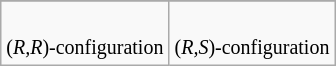<table class="wikitable float-left" style="text-align:center">
<tr class="hintergrundfarbe6">
</tr>
<tr>
<td><br> <small>(<em>R,R</em>)-configuration</small></td>
<td><br> <small>(<em>R,S</em>)-configuration</small></td>
</tr>
</table>
